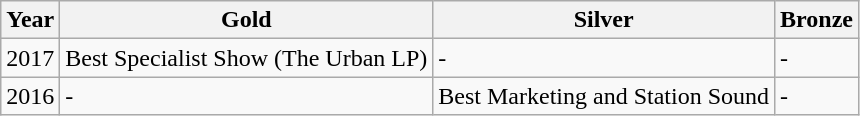<table class="wikitable">
<tr>
<th>Year</th>
<th>Gold</th>
<th>Silver</th>
<th>Bronze</th>
</tr>
<tr>
<td>2017 </td>
<td>Best Specialist Show (The Urban LP)</td>
<td>-</td>
<td>-</td>
</tr>
<tr>
<td>2016 </td>
<td>-</td>
<td>Best Marketing and Station Sound</td>
<td>-</td>
</tr>
</table>
